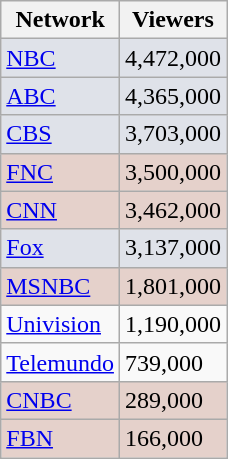<table class="wikitable">
<tr>
<th>Network</th>
<th>Viewers</th>
</tr>
<tr style="background:#dfe2e9;">
<td><a href='#'>NBC</a></td>
<td>4,472,000</td>
</tr>
<tr style="background:#dfe2e9;">
<td><a href='#'>ABC</a></td>
<td>4,365,000</td>
</tr>
<tr style="background:#dfe2e9;">
<td><a href='#'>CBS</a></td>
<td>3,703,000</td>
</tr>
<tr style="background:#e5d1cb;">
<td><a href='#'>FNC</a></td>
<td>3,500,000</td>
</tr>
<tr style="background:#e5d1cb;">
<td><a href='#'>CNN</a></td>
<td>3,462,000</td>
</tr>
<tr style="background:#dfe2e9;">
<td><a href='#'>Fox</a></td>
<td>3,137,000</td>
</tr>
<tr style="background:#e5d1cb;">
<td><a href='#'>MSNBC</a></td>
<td>1,801,000</td>
</tr>
<tr>
<td><a href='#'>Univision</a></td>
<td>1,190,000</td>
</tr>
<tr>
<td><a href='#'>Telemundo</a></td>
<td>739,000</td>
</tr>
<tr style="background:#e5d1cb;">
<td><a href='#'>CNBC</a></td>
<td>289,000</td>
</tr>
<tr style="background:#e5d1cb;">
<td><a href='#'>FBN</a></td>
<td>166,000</td>
</tr>
</table>
